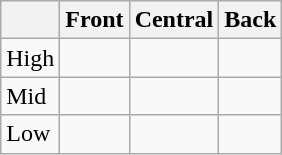<table class="wikitable">
<tr>
<th></th>
<th>Front</th>
<th>Central</th>
<th>Back</th>
</tr>
<tr>
<td>High</td>
<td></td>
<td></td>
<td></td>
</tr>
<tr>
<td>Mid</td>
<td></td>
<td></td>
<td></td>
</tr>
<tr>
<td>Low</td>
<td></td>
<td></td>
<td></td>
</tr>
</table>
